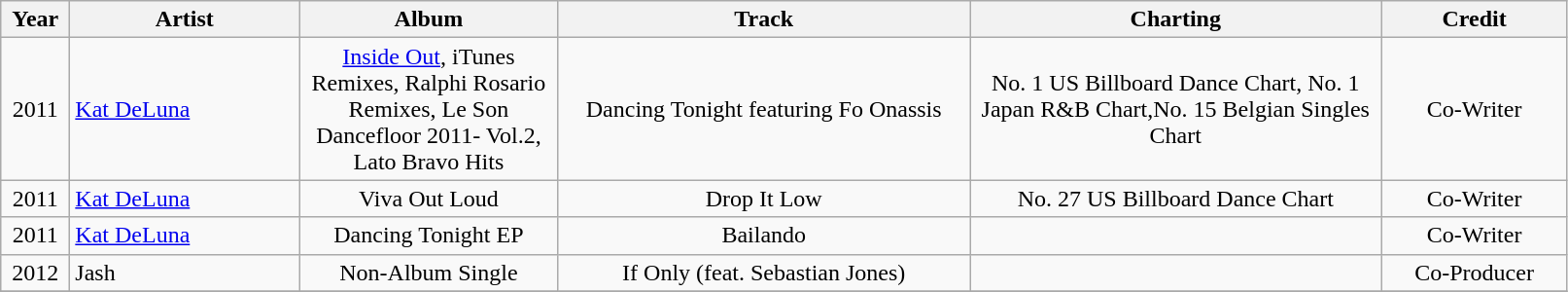<table class="wikitable">
<tr>
<th align="center" valign="top" width="40">Year</th>
<th align="center" valign="top" width="150">Artist</th>
<th align="center" valign="top" width="170">Album</th>
<th align="center" valign="top" width="275">Track</th>
<th align="center" valign="top" width="275">Charting</th>
<th align="center" valign="top" width="120">Credit</th>
</tr>
<tr>
<td align="center">2011</td>
<td align="left"><a href='#'>Kat DeLuna</a></td>
<td align="center"><a href='#'>Inside Out</a>, iTunes Remixes, Ralphi Rosario Remixes, Le Son Dancefloor 2011- Vol.2, Lato Bravo Hits</td>
<td align="center">Dancing Tonight featuring Fo Onassis</td>
<td align="center">No. 1 US Billboard Dance Chart, No. 1 Japan R&B Chart,No. 15 Belgian Singles Chart</td>
<td align="center">Co-Writer</td>
</tr>
<tr>
<td align="center">2011</td>
<td align="left"><a href='#'>Kat DeLuna</a></td>
<td align="center">Viva Out Loud</td>
<td align="center">Drop It Low</td>
<td align="center">No. 27 US Billboard Dance Chart</td>
<td align="center">Co-Writer</td>
</tr>
<tr>
<td align="center">2011</td>
<td align="left"><a href='#'>Kat DeLuna</a></td>
<td align="center">Dancing Tonight EP</td>
<td align="center">Bailando</td>
<td align="center"></td>
<td align="center">Co-Writer</td>
</tr>
<tr>
<td align="center">2012</td>
<td align="left">Jash</td>
<td align="center">Non-Album Single</td>
<td align="center">If Only (feat. Sebastian Jones)</td>
<td align="center"></td>
<td align="center">Co-Producer</td>
</tr>
<tr>
</tr>
</table>
